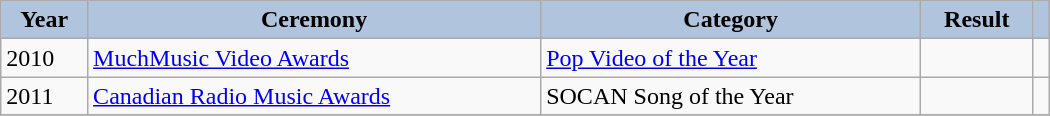<table class="wikitable" width="700px">
<tr>
<th style="background:#B0C4DE;">Year</th>
<th style="background:#B0C4DE;">Ceremony</th>
<th style="background:#B0C4DE;">Category</th>
<th style="background:#B0C4DE;">Result</th>
<th style="background:#B0C4DE; scope="col" class="unsortable"></th>
</tr>
<tr>
<td>2010</td>
<td><a href='#'>MuchMusic Video Awards</a></td>
<td><a href='#'>Pop Video of the Year</a></td>
<td></td>
<td style="text-align:center;"></td>
</tr>
<tr>
<td>2011</td>
<td><a href='#'>Canadian Radio Music Awards</a></td>
<td>SOCAN Song of the Year</td>
<td></td>
<td style="text-align:center;"></td>
</tr>
<tr>
</tr>
</table>
